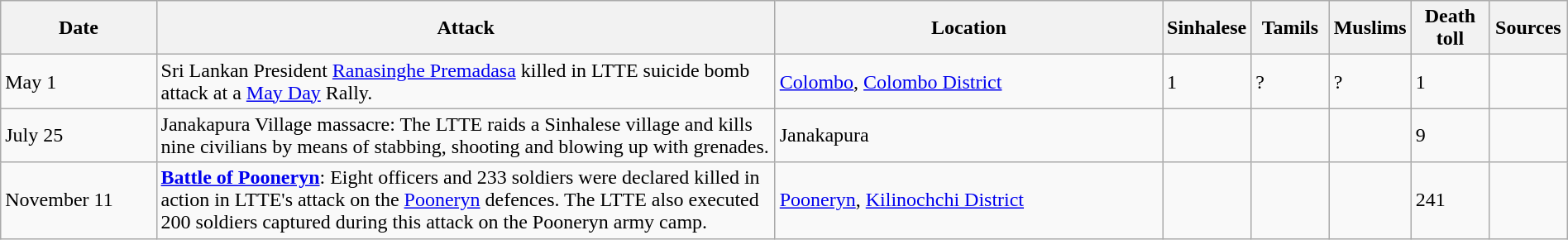<table class="wikitable" style="width:100%;">
<tr>
<th width="10%">Date</th>
<th width="40%">Attack</th>
<th width="25%">Location</th>
<th width="5%">Sinhalese</th>
<th width="5%">Tamils</th>
<th width="5%">Muslims</th>
<th width="5%">Death toll</th>
<th width="5%">Sources</th>
</tr>
<tr>
<td>May 1</td>
<td>Sri Lankan President <a href='#'>Ranasinghe Premadasa</a> killed in LTTE suicide bomb attack at a <a href='#'>May Day</a> Rally.</td>
<td><a href='#'>Colombo</a>, <a href='#'>Colombo District</a></td>
<td>1</td>
<td>?</td>
<td>?</td>
<td>1</td>
<td></td>
</tr>
<tr>
<td>July 25</td>
<td>Janakapura Village massacre: The LTTE raids a Sinhalese village and kills nine civilians by means of stabbing, shooting and blowing up with grenades.</td>
<td>Janakapura</td>
<td></td>
<td></td>
<td></td>
<td>9</td>
<td></td>
</tr>
<tr>
<td>November 11</td>
<td><strong><a href='#'>Battle of Pooneryn</a></strong>: Eight officers and 233 soldiers were declared killed in action in LTTE's attack on the <a href='#'>Pooneryn</a> defences. The LTTE also executed 200 soldiers captured during this attack on the Pooneryn army camp.</td>
<td><a href='#'>Pooneryn</a>, <a href='#'>Kilinochchi District</a></td>
<td></td>
<td></td>
<td></td>
<td>241</td>
<td></td>
</tr>
</table>
